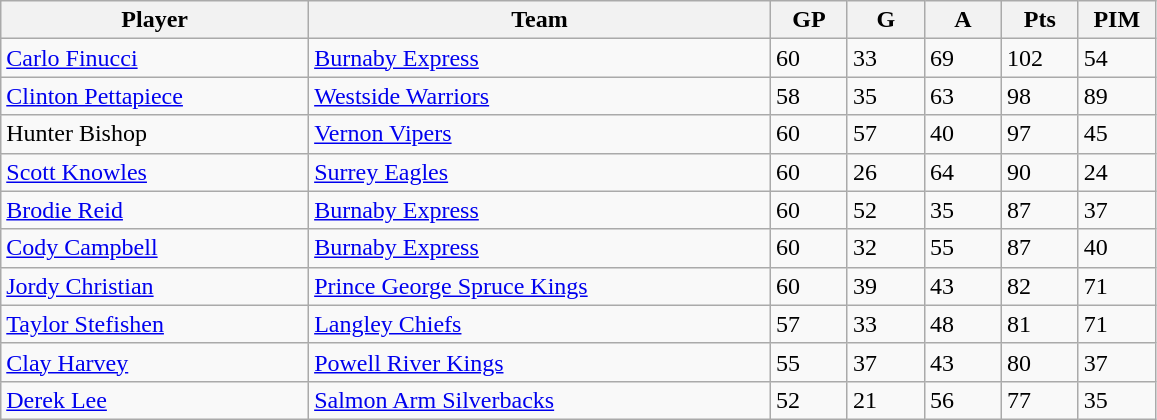<table class="wikitable sortable">
<tr>
<th bgcolor="#DDDDFF" width="20%">Player</th>
<th bgcolor="#DDDDFF" width="30%">Team</th>
<th bgcolor="#DDDDFF" width="5%">GP</th>
<th bgcolor="#DDDDFF" width="5%">G</th>
<th bgcolor="#DDDDFF" width="5%">A</th>
<th bgcolor="#DDDDFF" width="5%">Pts</th>
<th bgcolor="#DDDDFF" width="5%">PIM</th>
</tr>
<tr>
<td><a href='#'>Carlo Finucci</a></td>
<td><a href='#'>Burnaby Express</a></td>
<td>60</td>
<td>33</td>
<td>69</td>
<td>102</td>
<td>54</td>
</tr>
<tr>
<td><a href='#'>Clinton Pettapiece</a></td>
<td><a href='#'>Westside Warriors</a></td>
<td>58</td>
<td>35</td>
<td>63</td>
<td>98</td>
<td>89</td>
</tr>
<tr>
<td>Hunter Bishop</td>
<td><a href='#'>Vernon Vipers</a></td>
<td>60</td>
<td>57</td>
<td>40</td>
<td>97</td>
<td>45</td>
</tr>
<tr>
<td><a href='#'>Scott Knowles</a></td>
<td><a href='#'>Surrey Eagles</a></td>
<td>60</td>
<td>26</td>
<td>64</td>
<td>90</td>
<td>24</td>
</tr>
<tr>
<td><a href='#'>Brodie Reid</a></td>
<td><a href='#'>Burnaby Express</a></td>
<td>60</td>
<td>52</td>
<td>35</td>
<td>87</td>
<td>37</td>
</tr>
<tr>
<td><a href='#'>Cody Campbell</a></td>
<td><a href='#'>Burnaby Express</a></td>
<td>60</td>
<td>32</td>
<td>55</td>
<td>87</td>
<td>40</td>
</tr>
<tr>
<td><a href='#'>Jordy Christian</a></td>
<td><a href='#'>Prince George Spruce Kings</a></td>
<td>60</td>
<td>39</td>
<td>43</td>
<td>82</td>
<td>71</td>
</tr>
<tr>
<td><a href='#'>Taylor Stefishen</a></td>
<td><a href='#'>Langley Chiefs</a></td>
<td>57</td>
<td>33</td>
<td>48</td>
<td>81</td>
<td>71</td>
</tr>
<tr>
<td><a href='#'>Clay Harvey</a></td>
<td><a href='#'>Powell River Kings</a></td>
<td>55</td>
<td>37</td>
<td>43</td>
<td>80</td>
<td>37</td>
</tr>
<tr>
<td><a href='#'>Derek Lee</a></td>
<td><a href='#'>Salmon Arm Silverbacks</a></td>
<td>52</td>
<td>21</td>
<td>56</td>
<td>77</td>
<td>35</td>
</tr>
</table>
